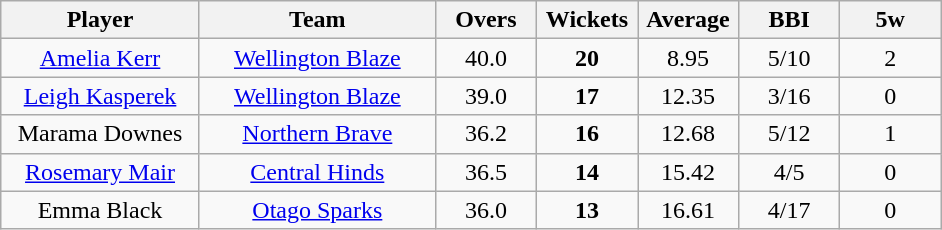<table class="wikitable" style="text-align:center">
<tr>
<th width=125>Player</th>
<th width=150>Team</th>
<th width=60>Overs</th>
<th width=60>Wickets</th>
<th width=60>Average</th>
<th width=60>BBI</th>
<th width=60>5w</th>
</tr>
<tr>
<td><a href='#'>Amelia Kerr</a></td>
<td><a href='#'>Wellington Blaze</a></td>
<td>40.0</td>
<td><strong>20</strong></td>
<td>8.95</td>
<td>5/10</td>
<td>2</td>
</tr>
<tr>
<td><a href='#'>Leigh Kasperek</a></td>
<td><a href='#'>Wellington Blaze</a></td>
<td>39.0</td>
<td><strong>17</strong></td>
<td>12.35</td>
<td>3/16</td>
<td>0</td>
</tr>
<tr>
<td>Marama Downes</td>
<td><a href='#'>Northern Brave</a></td>
<td>36.2</td>
<td><strong>16</strong></td>
<td>12.68</td>
<td>5/12</td>
<td>1</td>
</tr>
<tr>
<td><a href='#'>Rosemary Mair</a></td>
<td><a href='#'>Central Hinds</a></td>
<td>36.5</td>
<td><strong>14</strong></td>
<td>15.42</td>
<td>4/5</td>
<td>0</td>
</tr>
<tr>
<td>Emma Black</td>
<td><a href='#'>Otago Sparks</a></td>
<td>36.0</td>
<td><strong>13</strong></td>
<td>16.61</td>
<td>4/17</td>
<td>0</td>
</tr>
</table>
